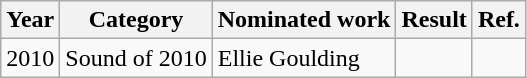<table class="wikitable">
<tr>
<th>Year</th>
<th>Category</th>
<th>Nominated work</th>
<th>Result</th>
<th>Ref.</th>
</tr>
<tr>
<td>2010</td>
<td>Sound of 2010</td>
<td>Ellie Goulding</td>
<td></td>
<td></td>
</tr>
</table>
